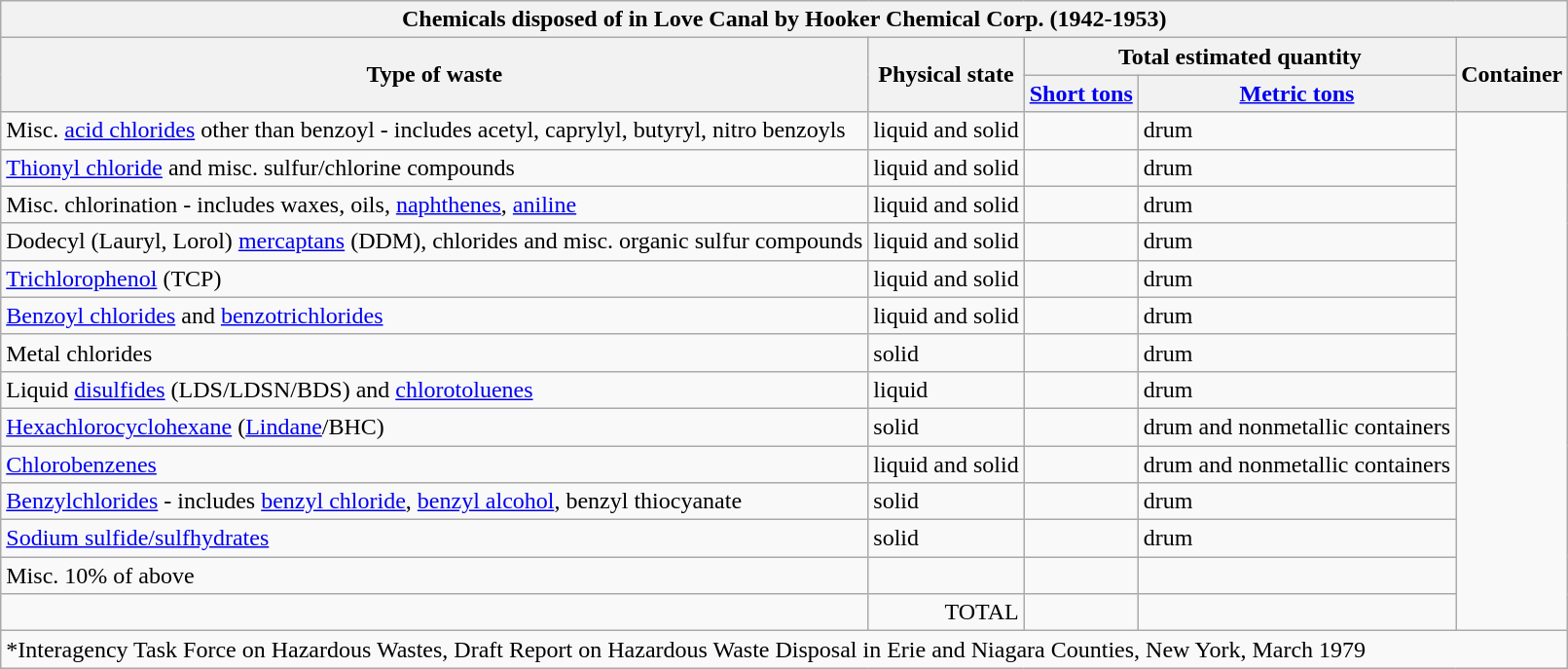<table class="wikitable sortable">
<tr>
<th scope="col" colspan=5>Chemicals disposed of in Love Canal by Hooker Chemical Corp. (1942-1953)</th>
</tr>
<tr>
<th scope="col" rowspan=2>Type of waste</th>
<th scope="col" rowspan=2>Physical state</th>
<th scope="col" colspan=2>Total estimated quantity</th>
<th scope="col" rowspan=2>Container</th>
</tr>
<tr>
<th><a href='#'>Short tons</a></th>
<th><a href='#'>Metric tons</a></th>
</tr>
<tr>
<td>Misc. <a href='#'>acid chlorides</a> other than benzoyl - includes acetyl, caprylyl, butyryl, nitro benzoyls</td>
<td>liquid and solid</td>
<td></td>
<td>drum</td>
</tr>
<tr>
<td><a href='#'>Thionyl chloride</a> and misc. sulfur/chlorine compounds</td>
<td>liquid and solid</td>
<td></td>
<td>drum</td>
</tr>
<tr>
<td>Misc. chlorination - includes waxes, oils, <a href='#'>naphthenes</a>, <a href='#'>aniline</a></td>
<td>liquid and solid</td>
<td></td>
<td>drum</td>
</tr>
<tr>
<td>Dodecyl (Lauryl, Lorol) <a href='#'>mercaptans</a> (DDM), chlorides and misc. organic sulfur compounds</td>
<td>liquid and solid</td>
<td></td>
<td>drum</td>
</tr>
<tr>
<td><a href='#'>Trichlorophenol</a> (TCP)</td>
<td>liquid and solid</td>
<td></td>
<td>drum</td>
</tr>
<tr>
<td><a href='#'>Benzoyl chlorides</a> and <a href='#'>benzotrichlorides</a></td>
<td>liquid and solid</td>
<td></td>
<td>drum</td>
</tr>
<tr>
<td>Metal chlorides</td>
<td>solid</td>
<td></td>
<td>drum</td>
</tr>
<tr>
<td>Liquid <a href='#'>disulfides</a> (LDS/LDSN/BDS) and <a href='#'>chlorotoluenes</a></td>
<td>liquid</td>
<td></td>
<td>drum</td>
</tr>
<tr>
<td><a href='#'>Hexachlorocyclohexane</a> (<a href='#'>Lindane</a>/BHC)</td>
<td>solid</td>
<td></td>
<td>drum and nonmetallic containers</td>
</tr>
<tr>
<td><a href='#'>Chlorobenzenes</a></td>
<td>liquid and solid</td>
<td></td>
<td>drum and nonmetallic containers</td>
</tr>
<tr>
<td><a href='#'>Benzylchlorides</a> - includes <a href='#'>benzyl chloride</a>, <a href='#'>benzyl alcohol</a>, benzyl thiocyanate</td>
<td>solid</td>
<td></td>
<td>drum</td>
</tr>
<tr>
<td><a href='#'>Sodium sulfide/sulfhydrates</a></td>
<td>solid</td>
<td></td>
<td>drum</td>
</tr>
<tr>
<td>Misc. 10% of above</td>
<td></td>
<td></td>
<td></td>
</tr>
<tr>
<td></td>
<td align="right">TOTAL</td>
<td></td>
<td></td>
</tr>
<tr>
<td colspan="5">*Interagency Task Force on Hazardous Wastes, Draft Report on Hazardous Waste Disposal in Erie and Niagara Counties, New York, March 1979</td>
</tr>
</table>
